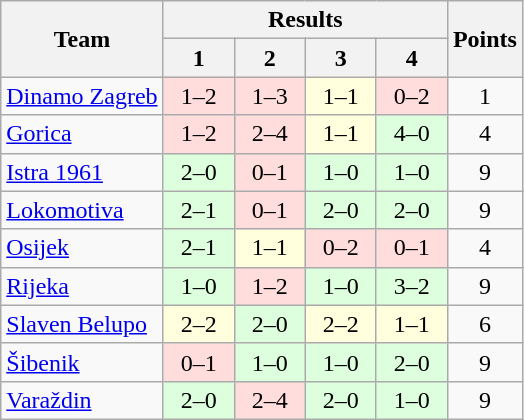<table class="wikitable" style="text-align:center">
<tr>
<th rowspan=2>Team</th>
<th colspan=4>Results</th>
<th rowspan=2>Points</th>
</tr>
<tr>
<th width=40>1</th>
<th width=40>2</th>
<th width=40>3</th>
<th width=40>4</th>
</tr>
<tr>
<td align=left><a href='#'>Dinamo Zagreb</a></td>
<td bgcolor=#ffdddd>1–2</td>
<td bgcolor=#ffdddd>1–3</td>
<td bgcolor=#ffffdd>1–1</td>
<td bgcolor=#ffdddd>0–2</td>
<td>1</td>
</tr>
<tr>
<td align=left><a href='#'>Gorica</a></td>
<td bgcolor=#ffdddd>1–2</td>
<td bgcolor=#ffdddd>2–4</td>
<td bgcolor=#ffffdd>1–1</td>
<td bgcolor=#ddffdd>4–0</td>
<td>4</td>
</tr>
<tr>
<td align=left><a href='#'>Istra 1961</a></td>
<td bgcolor=#ddffdd>2–0</td>
<td bgcolor=#ffdddd>0–1</td>
<td bgcolor=#ddffdd>1–0</td>
<td bgcolor=#ddffdd>1–0</td>
<td>9</td>
</tr>
<tr>
<td align=left><a href='#'>Lokomotiva</a></td>
<td bgcolor=#ddffdd>2–1</td>
<td bgcolor=#ffdddd>0–1</td>
<td bgcolor=#ddffdd>2–0</td>
<td bgcolor=#ddffdd>2–0</td>
<td>9</td>
</tr>
<tr>
<td align=left><a href='#'>Osijek</a></td>
<td bgcolor=#ddffdd>2–1</td>
<td bgcolor=#ffffdd>1–1</td>
<td bgcolor=#ffdddd>0–2</td>
<td bgcolor=#ffdddd>0–1</td>
<td>4</td>
</tr>
<tr>
<td align=left><a href='#'>Rijeka</a></td>
<td bgcolor=#ddffdd>1–0</td>
<td bgcolor=#ffdddd>1–2</td>
<td bgcolor=#ddffdd>1–0</td>
<td bgcolor=#ddffdd>3–2</td>
<td>9</td>
</tr>
<tr>
<td align=left><a href='#'>Slaven Belupo</a></td>
<td bgcolor=#ffffdd>2–2</td>
<td bgcolor=#ddffdd>2–0</td>
<td bgcolor=#ffffdd>2–2</td>
<td bgcolor=#ffffdd>1–1</td>
<td>6</td>
</tr>
<tr>
<td align=left><a href='#'>Šibenik</a></td>
<td bgcolor=#ffdddd>0–1</td>
<td bgcolor=#ddffdd>1–0</td>
<td bgcolor=#ddffdd>1–0</td>
<td bgcolor=#ddffdd>2–0</td>
<td>9</td>
</tr>
<tr>
<td align=left><a href='#'>Varaždin</a></td>
<td bgcolor=#ddffdd>2–0</td>
<td bgcolor=#ffdddd>2–4</td>
<td bgcolor=#ddffdd>2–0</td>
<td bgcolor=#ddffdd>1–0</td>
<td>9</td>
</tr>
</table>
